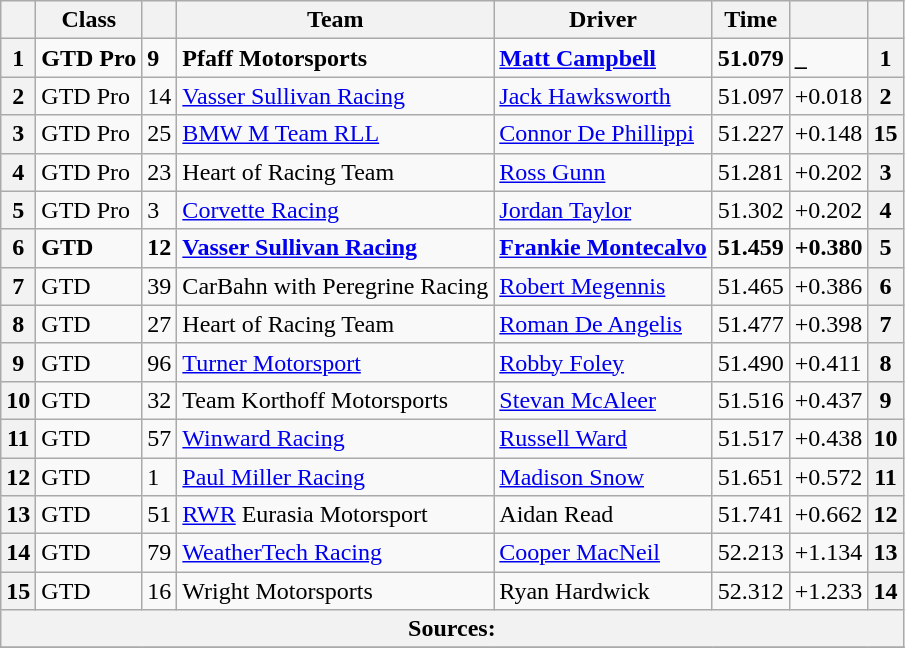<table class="wikitable">
<tr>
<th scope="col"></th>
<th scope="col">Class</th>
<th scope="col"></th>
<th scope="col">Team</th>
<th scope="col">Driver</th>
<th scope="col">Time</th>
<th scope="col"></th>
<th scope="col"></th>
</tr>
<tr style="font-weight:bold">
<th scope="row">1</th>
<td>GTD Pro</td>
<td>9</td>
<td> Pfaff Motorsports</td>
<td> <a href='#'>Matt Campbell</a></td>
<td>51.079</td>
<td>_</td>
<th><strong>1</strong></th>
</tr>
<tr>
<th scope="row">2</th>
<td>GTD Pro</td>
<td>14</td>
<td> <a href='#'>Vasser Sullivan Racing</a></td>
<td> <a href='#'>Jack Hawksworth</a></td>
<td>51.097</td>
<td>+0.018</td>
<th>2</th>
</tr>
<tr>
<th scope="row">3</th>
<td>GTD Pro</td>
<td>25</td>
<td> <a href='#'>BMW M Team RLL</a></td>
<td> <a href='#'>Connor De Phillippi</a></td>
<td>51.227</td>
<td>+0.148</td>
<th>15</th>
</tr>
<tr>
<th scope="row">4</th>
<td>GTD Pro</td>
<td>23</td>
<td> Heart of Racing Team</td>
<td> <a href='#'>Ross Gunn</a></td>
<td>51.281</td>
<td>+0.202</td>
<th>3</th>
</tr>
<tr>
<th scope="row">5</th>
<td>GTD Pro</td>
<td>3</td>
<td> <a href='#'>Corvette Racing</a></td>
<td> <a href='#'>Jordan Taylor</a></td>
<td>51.302</td>
<td>+0.202</td>
<th>4</th>
</tr>
<tr style="font-weight:bold">
<th scope="row">6</th>
<td>GTD</td>
<td>12</td>
<td> <a href='#'>Vasser Sullivan Racing</a></td>
<td> <a href='#'>Frankie Montecalvo</a></td>
<td>51.459</td>
<td>+0.380</td>
<th><strong>5</strong></th>
</tr>
<tr>
<th scope="row">7</th>
<td>GTD</td>
<td>39</td>
<td> CarBahn with Peregrine Racing</td>
<td> <a href='#'>Robert Megennis</a></td>
<td>51.465</td>
<td>+0.386</td>
<th>6</th>
</tr>
<tr>
<th scope="row">8</th>
<td>GTD</td>
<td>27</td>
<td> Heart of Racing Team</td>
<td> <a href='#'>Roman De Angelis</a></td>
<td>51.477</td>
<td>+0.398</td>
<th>7</th>
</tr>
<tr>
<th scope="row">9</th>
<td>GTD</td>
<td>96</td>
<td> <a href='#'>Turner Motorsport</a></td>
<td> <a href='#'>Robby Foley</a></td>
<td>51.490</td>
<td>+0.411</td>
<th>8</th>
</tr>
<tr>
<th scope="row">10</th>
<td>GTD</td>
<td>32</td>
<td> Team Korthoff Motorsports</td>
<td> <a href='#'>Stevan McAleer</a></td>
<td>51.516</td>
<td>+0.437</td>
<th>9</th>
</tr>
<tr>
<th scope="row">11</th>
<td>GTD</td>
<td>57</td>
<td> <a href='#'>Winward Racing</a></td>
<td> <a href='#'>Russell Ward</a></td>
<td>51.517</td>
<td>+0.438</td>
<th>10</th>
</tr>
<tr>
<th scope="row">12</th>
<td>GTD</td>
<td>1</td>
<td> <a href='#'>Paul Miller Racing</a></td>
<td> <a href='#'>Madison Snow</a></td>
<td>51.651</td>
<td>+0.572</td>
<th>11</th>
</tr>
<tr>
<th scope="row">13</th>
<td>GTD</td>
<td>51</td>
<td> <a href='#'>RWR</a> Eurasia Motorsport</td>
<td> Aidan Read</td>
<td>51.741</td>
<td>+0.662</td>
<th>12</th>
</tr>
<tr>
<th scope="row">14</th>
<td>GTD</td>
<td>79</td>
<td> <a href='#'>WeatherTech Racing</a></td>
<td> <a href='#'>Cooper MacNeil</a></td>
<td>52.213</td>
<td>+1.134</td>
<th>13</th>
</tr>
<tr>
<th scope="row">15</th>
<td>GTD</td>
<td>16</td>
<td> Wright Motorsports</td>
<td> Ryan Hardwick</td>
<td>52.312</td>
<td>+1.233</td>
<th>14</th>
</tr>
<tr>
<th colspan=8>Sources:</th>
</tr>
<tr>
</tr>
</table>
